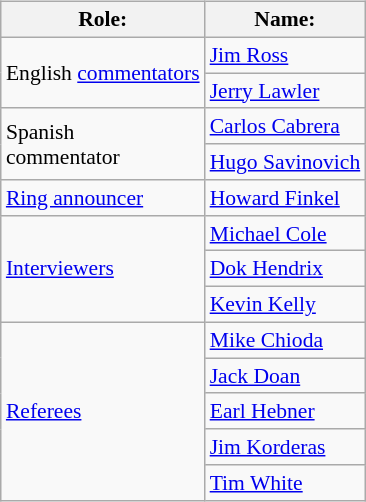<table class=wikitable style="font-size:90%; margin: 0.5em 0 0.5em 1em; float: right; clear: right;">
<tr>
<th>Role:</th>
<th>Name:</th>
</tr>
<tr>
<td rowspan=2>English <a href='#'>commentators</a></td>
<td><a href='#'>Jim Ross</a></td>
</tr>
<tr>
<td><a href='#'>Jerry Lawler</a></td>
</tr>
<tr>
<td rowspan=2>Spanish<br>commentator</td>
<td><a href='#'>Carlos Cabrera</a></td>
</tr>
<tr>
<td><a href='#'>Hugo Savinovich</a></td>
</tr>
<tr>
<td><a href='#'>Ring announcer</a></td>
<td><a href='#'>Howard Finkel</a></td>
</tr>
<tr>
<td rowspan="3"><a href='#'>Interviewers</a></td>
<td><a href='#'>Michael Cole</a></td>
</tr>
<tr>
<td><a href='#'>Dok Hendrix</a></td>
</tr>
<tr>
<td><a href='#'>Kevin Kelly</a></td>
</tr>
<tr>
<td rowspan=5><a href='#'>Referees</a></td>
<td><a href='#'>Mike Chioda</a></td>
</tr>
<tr>
<td><a href='#'>Jack Doan</a></td>
</tr>
<tr>
<td><a href='#'>Earl Hebner</a></td>
</tr>
<tr>
<td><a href='#'>Jim Korderas</a></td>
</tr>
<tr>
<td><a href='#'>Tim White</a></td>
</tr>
</table>
